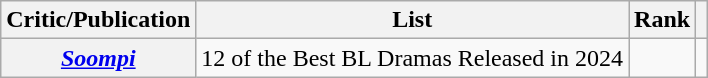<table class="wikitable sortable plainrowheaders">
<tr>
<th scope="col">Critic/Publication</th>
<th scope="col">List</th>
<th scope="col">Rank</th>
<th scope="col" class="unsortable"></th>
</tr>
<tr>
<th scope="row"><em><a href='#'>Soompi</a></em></th>
<td>12 of the Best BL Dramas Released in 2024</td>
<td></td>
<td align="center"></td>
</tr>
</table>
